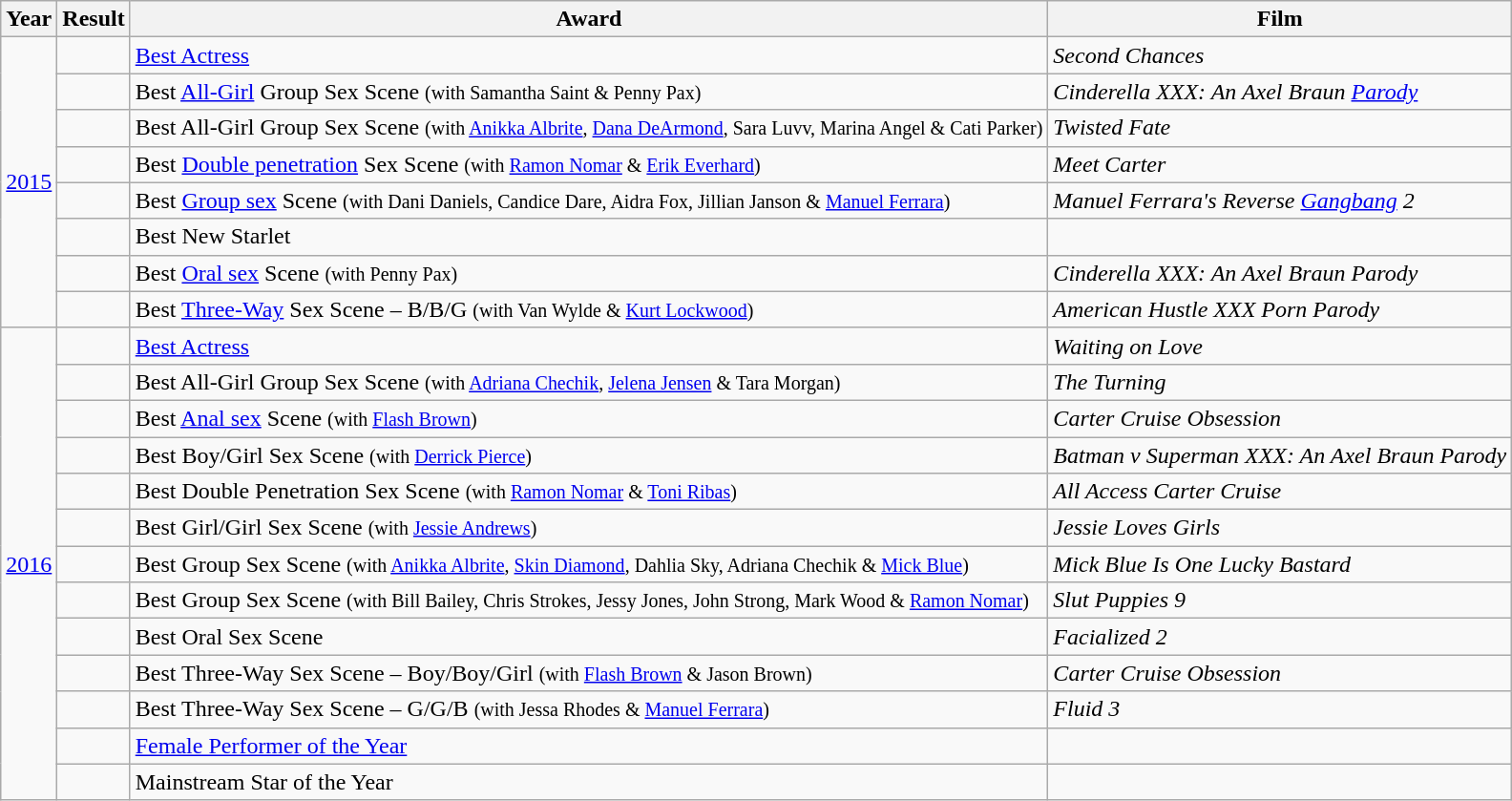<table class="wikitable">
<tr>
<th>Year</th>
<th>Result</th>
<th>Award</th>
<th>Film</th>
</tr>
<tr>
<td rowspan="8"><a href='#'>2015</a></td>
<td></td>
<td><a href='#'>Best Actress</a></td>
<td><em>Second Chances</em></td>
</tr>
<tr>
<td></td>
<td>Best <a href='#'>All-Girl</a> Group Sex Scene <small>(with Samantha Saint & Penny Pax)</small></td>
<td><em>Cinderella XXX: An Axel Braun <a href='#'>Parody</a></em></td>
</tr>
<tr>
<td></td>
<td>Best All-Girl Group Sex Scene <small>(with <a href='#'>Anikka Albrite</a>, <a href='#'>Dana DeArmond</a>, Sara Luvv, Marina Angel & Cati Parker)</small></td>
<td><em>Twisted Fate</em></td>
</tr>
<tr>
<td></td>
<td>Best <a href='#'>Double penetration</a> Sex Scene <small>(with <a href='#'>Ramon Nomar</a> & <a href='#'>Erik Everhard</a>)</small></td>
<td><em>Meet Carter</em></td>
</tr>
<tr>
<td></td>
<td>Best <a href='#'>Group sex</a> Scene <small>(with Dani Daniels, Candice Dare, Aidra Fox, Jillian Janson & <a href='#'>Manuel Ferrara</a>)</small></td>
<td><em>Manuel Ferrara's Reverse <a href='#'>Gangbang</a> 2</em></td>
</tr>
<tr>
<td></td>
<td>Best New Starlet</td>
<td></td>
</tr>
<tr>
<td></td>
<td>Best <a href='#'>Oral sex</a> Scene <small>(with Penny Pax)</small></td>
<td><em>Cinderella XXX: An Axel Braun Parody</em></td>
</tr>
<tr>
<td></td>
<td>Best <a href='#'>Three-Way</a> Sex Scene – B/B/G <small>(with Van Wylde & <a href='#'>Kurt Lockwood</a>)</small></td>
<td><em>American Hustle XXX Porn Parody</em></td>
</tr>
<tr>
<td rowspan="13"><a href='#'>2016</a></td>
<td></td>
<td><a href='#'>Best Actress</a></td>
<td><em>Waiting on Love</em></td>
</tr>
<tr>
<td></td>
<td>Best All-Girl Group Sex Scene <small>(with <a href='#'>Adriana Chechik</a>, <a href='#'>Jelena Jensen</a> & Tara Morgan)</small></td>
<td><em>The Turning</em></td>
</tr>
<tr>
<td></td>
<td>Best <a href='#'>Anal sex</a> Scene <small>(with <a href='#'>Flash Brown</a>)</small></td>
<td><em>Carter Cruise Obsession</em></td>
</tr>
<tr>
<td></td>
<td>Best Boy/Girl Sex Scene <small>(with <a href='#'>Derrick Pierce</a>)</small></td>
<td><em>Batman v Superman XXX: An Axel Braun Parody</em></td>
</tr>
<tr>
<td></td>
<td>Best Double Penetration Sex Scene <small>(with <a href='#'>Ramon Nomar</a> & <a href='#'>Toni Ribas</a>)</small></td>
<td><em>All Access Carter Cruise</em></td>
</tr>
<tr>
<td></td>
<td>Best Girl/Girl Sex Scene <small>(with <a href='#'>Jessie Andrews</a>)</small></td>
<td><em>Jessie Loves Girls</em></td>
</tr>
<tr>
<td></td>
<td>Best Group Sex Scene <small>(with <a href='#'>Anikka Albrite</a>, <a href='#'>Skin Diamond</a>, Dahlia Sky, Adriana Chechik & <a href='#'>Mick Blue</a>)</small></td>
<td><em>Mick Blue Is One Lucky Bastard</em></td>
</tr>
<tr>
<td></td>
<td>Best Group Sex Scene <small>(with Bill Bailey, Chris Strokes, Jessy Jones, John Strong, Mark Wood & <a href='#'>Ramon Nomar</a>)</small></td>
<td><em>Slut Puppies 9</em></td>
</tr>
<tr>
<td></td>
<td>Best Oral Sex Scene</td>
<td><em>Facialized 2</em></td>
</tr>
<tr>
<td></td>
<td>Best Three-Way Sex Scene – Boy/Boy/Girl <small>(with <a href='#'>Flash Brown</a> & Jason Brown)</small></td>
<td><em>Carter Cruise Obsession</em></td>
</tr>
<tr>
<td></td>
<td>Best Three-Way Sex Scene – G/G/B <small>(with Jessa Rhodes & <a href='#'>Manuel Ferrara</a>)</small></td>
<td><em>Fluid 3</em></td>
</tr>
<tr>
<td></td>
<td><a href='#'>Female Performer of the Year</a></td>
<td></td>
</tr>
<tr>
<td></td>
<td>Mainstream Star of the Year</td>
<td></td>
</tr>
</table>
